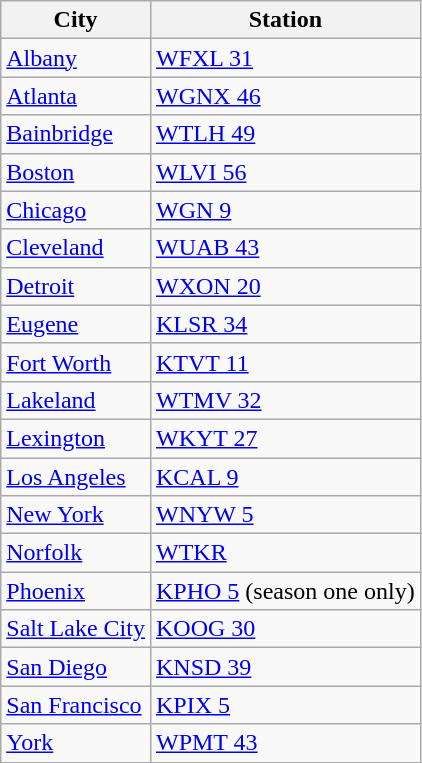<table class="wikitable">
<tr>
<th>City</th>
<th>Station</th>
</tr>
<tr>
<td><a href='#'>Albany</a></td>
<td><a href='#'>WFXL 31</a></td>
</tr>
<tr>
<td><a href='#'>Atlanta</a></td>
<td><a href='#'>WGNX 46</a></td>
</tr>
<tr>
<td><a href='#'>Bainbridge</a></td>
<td><a href='#'>WTLH 49</a></td>
</tr>
<tr>
<td><a href='#'>Boston</a></td>
<td><a href='#'>WLVI 56</a></td>
</tr>
<tr>
<td><a href='#'>Chicago</a></td>
<td><a href='#'>WGN 9</a></td>
</tr>
<tr>
<td><a href='#'>Cleveland</a></td>
<td><a href='#'>WUAB 43</a></td>
</tr>
<tr>
<td><a href='#'>Detroit</a></td>
<td><a href='#'>WXON 20</a></td>
</tr>
<tr>
<td><a href='#'>Eugene</a></td>
<td><a href='#'>KLSR 34</a></td>
</tr>
<tr>
<td><a href='#'>Fort Worth</a></td>
<td><a href='#'>KTVT 11</a></td>
</tr>
<tr>
<td><a href='#'>Lakeland</a></td>
<td><a href='#'>WTMV 32</a></td>
</tr>
<tr>
<td><a href='#'>Lexington</a></td>
<td><a href='#'>WKYT 27</a></td>
</tr>
<tr>
<td><a href='#'>Los Angeles</a></td>
<td><a href='#'>KCAL 9</a></td>
</tr>
<tr>
<td><a href='#'>New York</a></td>
<td><a href='#'>WNYW 5</a></td>
</tr>
<tr>
<td><a href='#'>Norfolk</a></td>
<td><a href='#'>WTKR</a></td>
</tr>
<tr>
<td><a href='#'>Phoenix</a></td>
<td><a href='#'>KPHO 5</a> (season one only)</td>
</tr>
<tr>
<td><a href='#'>Salt Lake City</a></td>
<td><a href='#'>KOOG 30</a></td>
</tr>
<tr>
<td><a href='#'>San Diego</a></td>
<td><a href='#'>KNSD 39</a></td>
</tr>
<tr>
<td><a href='#'>San Francisco</a></td>
<td><a href='#'>KPIX 5</a></td>
</tr>
<tr>
<td><a href='#'>York</a></td>
<td><a href='#'>WPMT 43</a></td>
</tr>
</table>
